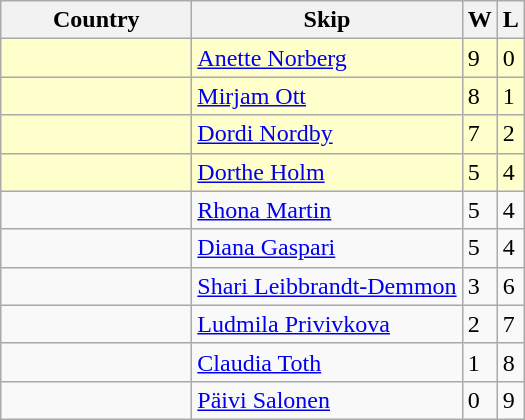<table class="wikitable">
<tr>
<th bgcolor="#efefef" width="120">Country</th>
<th bgcolor="#efefef">Skip</th>
<th bgcolor="#efefef">W</th>
<th bgcolor="#efefef">L</th>
</tr>
<tr bgcolor="#ffffcc">
<td></td>
<td><a href='#'>Anette Norberg</a></td>
<td>9</td>
<td>0</td>
</tr>
<tr bgcolor="#ffffcc">
<td></td>
<td><a href='#'>Mirjam Ott</a></td>
<td>8</td>
<td>1</td>
</tr>
<tr bgcolor="#ffffcc">
<td></td>
<td><a href='#'>Dordi Nordby</a></td>
<td>7</td>
<td>2</td>
</tr>
<tr bgcolor="#ffffcc">
<td></td>
<td><a href='#'>Dorthe Holm</a></td>
<td>5</td>
<td>4</td>
</tr>
<tr>
<td></td>
<td><a href='#'>Rhona Martin</a></td>
<td>5</td>
<td>4</td>
</tr>
<tr>
<td></td>
<td><a href='#'>Diana Gaspari</a></td>
<td>5</td>
<td>4</td>
</tr>
<tr>
<td></td>
<td><a href='#'>Shari Leibbrandt-Demmon</a></td>
<td>3</td>
<td>6</td>
</tr>
<tr>
<td></td>
<td><a href='#'>Ludmila Privivkova</a></td>
<td>2</td>
<td>7</td>
</tr>
<tr>
<td></td>
<td><a href='#'>Claudia Toth</a></td>
<td>1</td>
<td>8</td>
</tr>
<tr>
<td></td>
<td><a href='#'>Päivi Salonen</a></td>
<td>0</td>
<td>9</td>
</tr>
</table>
